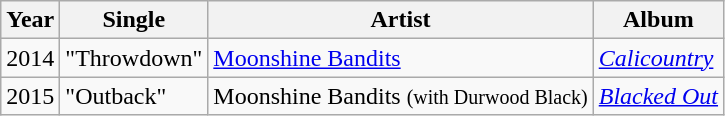<table class="wikitable">
<tr>
<th>Year</th>
<th>Single</th>
<th>Artist</th>
<th>Album</th>
</tr>
<tr>
<td>2014</td>
<td>"Throwdown"</td>
<td><a href='#'>Moonshine Bandits</a></td>
<td><em><a href='#'>Calicountry</a></em></td>
</tr>
<tr>
<td>2015</td>
<td>"Outback"</td>
<td>Moonshine Bandits <small>(with Durwood Black)</small></td>
<td><em><a href='#'>Blacked Out</a></em></td>
</tr>
</table>
